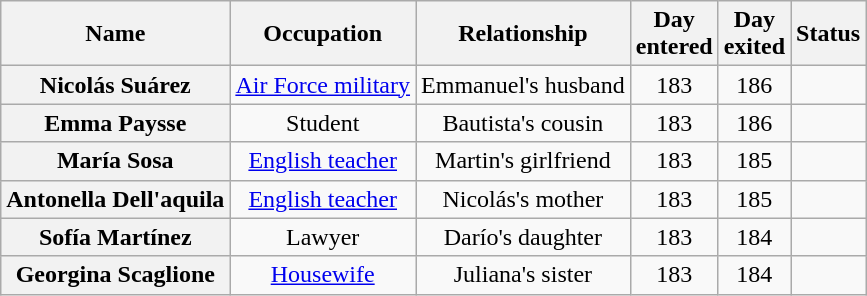<table class="wikitable sortable" style="text-align:center;">
<tr>
<th scope="col">Name</th>
<th scope="col" class="unsortable">Occupation</th>
<th scope="col" class="unsortable">Relationship</th>
<th scope="col" class="unsortable">Day<br>entered</th>
<th scope="col">Day<br>exited</th>
<th scope="col" class="unsortable">Status</th>
</tr>
<tr>
<th>Nicolás Suárez</th>
<td><a href='#'>Air Force military</a></td>
<td>Emmanuel's husband</td>
<td>183</td>
<td>186</td>
<td></td>
</tr>
<tr>
<th>Emma Paysse</th>
<td>Student</td>
<td>Bautista's cousin</td>
<td>183</td>
<td>186</td>
<td></td>
</tr>
<tr>
<th>María Sosa</th>
<td><a href='#'>English teacher</a></td>
<td>Martin's girlfriend</td>
<td>183</td>
<td>185</td>
<td></td>
</tr>
<tr>
<th>Antonella Dell'aquila</th>
<td><a href='#'>English teacher</a></td>
<td>Nicolás's mother</td>
<td>183</td>
<td>185</td>
<td></td>
</tr>
<tr>
<th>Sofía Martínez</th>
<td>Lawyer</td>
<td>Darío's daughter</td>
<td>183</td>
<td>184</td>
<td></td>
</tr>
<tr>
<th>Georgina Scaglione</th>
<td><a href='#'>Housewife</a></td>
<td>Juliana's sister</td>
<td>183</td>
<td>184</td>
<td></td>
</tr>
</table>
